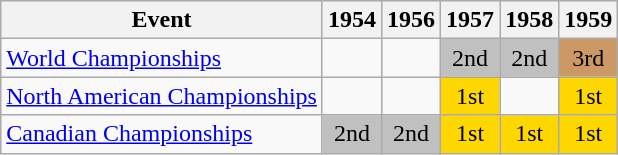<table class="wikitable">
<tr>
<th>Event</th>
<th>1954</th>
<th>1956</th>
<th>1957</th>
<th>1958</th>
<th>1959</th>
</tr>
<tr>
<td><a href='#'>World Championships</a></td>
<td></td>
<td></td>
<td align="center" bgcolor="silver">2nd</td>
<td align="center" bgcolor="silver">2nd</td>
<td align="center" bgcolor="#cc9966">3rd</td>
</tr>
<tr>
<td><a href='#'>North American Championships</a></td>
<td></td>
<td></td>
<td align="center" bgcolor="gold">1st</td>
<td></td>
<td align="center" bgcolor="gold">1st</td>
</tr>
<tr>
<td><a href='#'>Canadian Championships</a></td>
<td align="center" bgcolor="silver">2nd</td>
<td align="center" bgcolor="silver">2nd</td>
<td align="center" bgcolor="gold">1st</td>
<td align="center" bgcolor="gold">1st</td>
<td align="center" bgcolor="gold">1st</td>
</tr>
</table>
